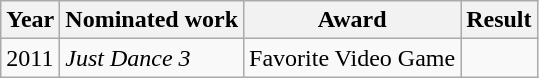<table class="wikitable">
<tr>
<th>Year</th>
<th>Nominated work</th>
<th>Award</th>
<th>Result</th>
</tr>
<tr |>
<td>2011</td>
<td><em>Just Dance 3</em></td>
<td>Favorite Video Game</td>
<td></td>
</tr>
</table>
